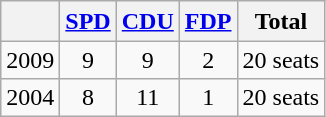<table class="wikitable" style="text-align:center">
<tr style="line-height:1.2">
<th> </th>
<th><a href='#'>SPD</a></th>
<th><a href='#'>CDU</a></th>
<th><a href='#'>FDP</a></th>
<th>Total</th>
</tr>
<tr>
<td>2009</td>
<td>9</td>
<td>9</td>
<td>2</td>
<td>20 seats</td>
</tr>
<tr>
<td>2004</td>
<td>8</td>
<td>11</td>
<td>1</td>
<td>20 seats</td>
</tr>
</table>
